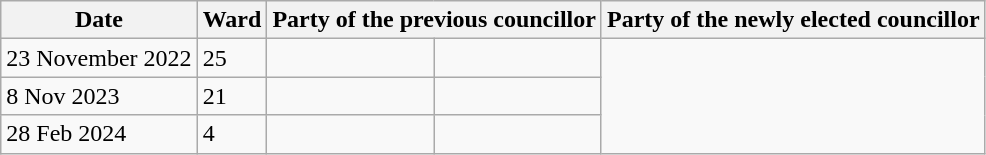<table class="wikitable">
<tr>
<th>Date</th>
<th>Ward</th>
<th colspan=2>Party of the previous councillor</th>
<th colspan=2>Party of the newly elected councillor</th>
</tr>
<tr>
<td>23 November 2022</td>
<td>25</td>
<td></td>
<td></td>
</tr>
<tr>
<td>8 Nov 2023</td>
<td>21</td>
<td></td>
<td></td>
</tr>
<tr>
<td>28 Feb 2024</td>
<td>4</td>
<td></td>
<td></td>
</tr>
</table>
